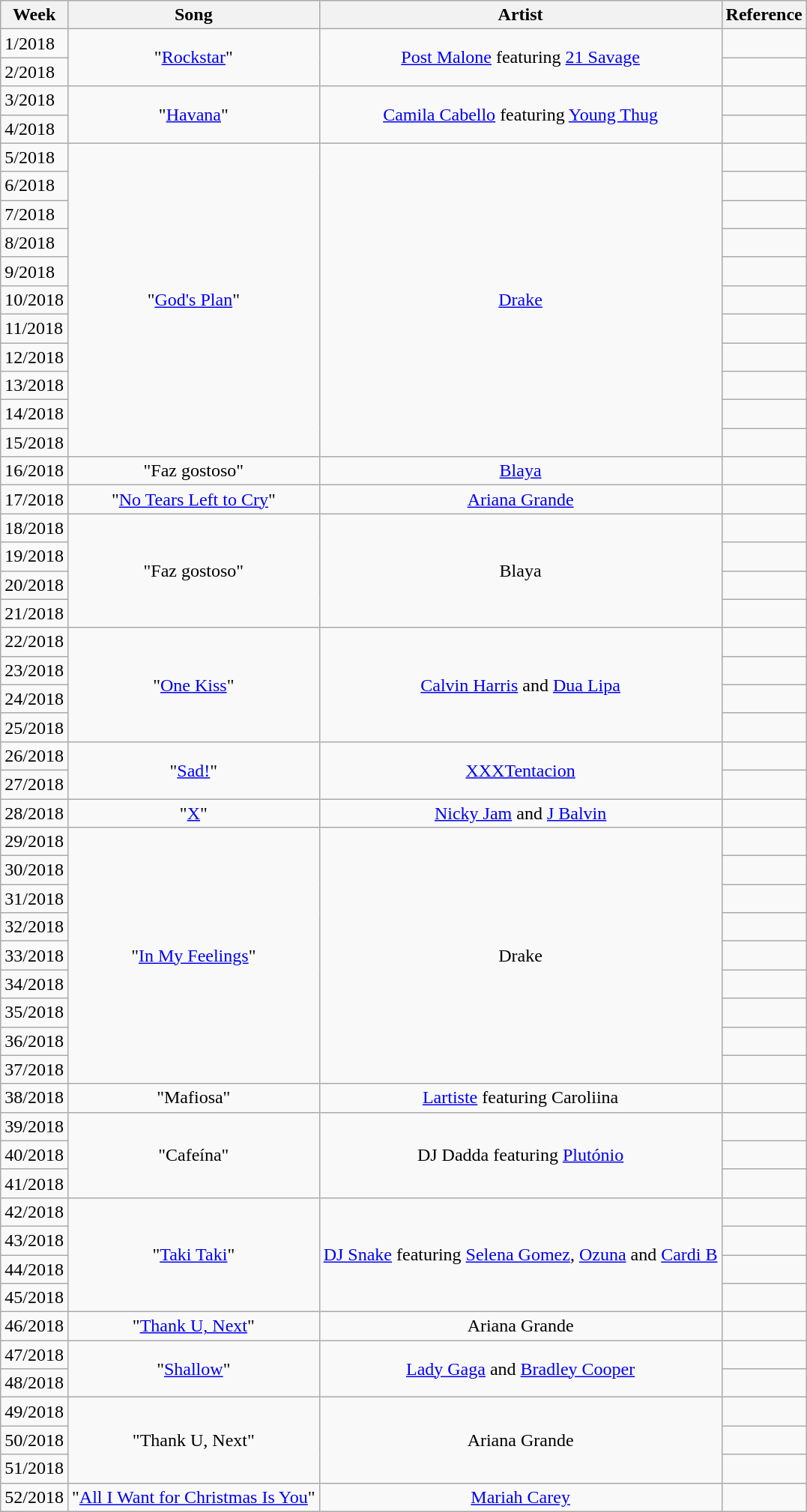<table class="wikitable">
<tr>
<th>Week</th>
<th>Song</th>
<th>Artist</th>
<th>Reference</th>
</tr>
<tr>
<td>1/2018</td>
<td rowspan=2 align="center">"<a href='#'>Rockstar</a>"</td>
<td rowspan=2 align="center"><a href='#'>Post Malone</a> featuring <a href='#'>21 Savage</a></td>
<td align="center"></td>
</tr>
<tr>
<td>2/2018</td>
<td align="center"></td>
</tr>
<tr>
<td>3/2018</td>
<td rowspan=2 align="center">"<a href='#'>Havana</a>"</td>
<td rowspan=2 align="center"><a href='#'>Camila Cabello</a> featuring <a href='#'>Young Thug</a></td>
<td align="center"></td>
</tr>
<tr>
<td>4/2018</td>
<td align="center"></td>
</tr>
<tr>
<td>5/2018</td>
<td rowspan=11 align="center">"<a href='#'>God's Plan</a>"</td>
<td rowspan=11 align="center"><a href='#'>Drake</a></td>
<td align="center"></td>
</tr>
<tr>
<td>6/2018</td>
<td align="center"></td>
</tr>
<tr>
<td>7/2018</td>
<td align="center"></td>
</tr>
<tr>
<td>8/2018</td>
<td align="center"></td>
</tr>
<tr>
<td>9/2018</td>
<td align="center"></td>
</tr>
<tr>
<td>10/2018</td>
<td align="center"></td>
</tr>
<tr>
<td>11/2018</td>
<td align="center"></td>
</tr>
<tr>
<td>12/2018</td>
<td align="center"></td>
</tr>
<tr>
<td>13/2018</td>
<td align="center"></td>
</tr>
<tr>
<td>14/2018</td>
<td align="center"></td>
</tr>
<tr>
<td>15/2018</td>
<td align="center"></td>
</tr>
<tr>
<td>16/2018</td>
<td align="center">"Faz gostoso"</td>
<td align="center"><a href='#'>Blaya</a></td>
<td align="center"></td>
</tr>
<tr>
<td>17/2018</td>
<td align="center">"<a href='#'>No Tears Left to Cry</a>"</td>
<td align="center"><a href='#'>Ariana Grande</a></td>
<td align="center"></td>
</tr>
<tr>
<td>18/2018</td>
<td rowspan="4" align="center">"Faz gostoso"</td>
<td rowspan="4" align="center">Blaya</td>
<td align="center"></td>
</tr>
<tr>
<td>19/2018</td>
<td align="center"></td>
</tr>
<tr>
<td>20/2018</td>
<td align="center"></td>
</tr>
<tr>
<td>21/2018</td>
<td align="center"></td>
</tr>
<tr>
<td>22/2018</td>
<td rowspan=4 align="center">"<a href='#'>One Kiss</a>"</td>
<td rowspan=4 align="center"><a href='#'>Calvin Harris</a> and <a href='#'>Dua Lipa</a></td>
<td align="center"></td>
</tr>
<tr>
<td>23/2018</td>
<td align="center"></td>
</tr>
<tr>
<td>24/2018</td>
<td align="center"></td>
</tr>
<tr>
<td>25/2018</td>
<td align="center"></td>
</tr>
<tr>
<td>26/2018</td>
<td rowspan=2 align="center">"<a href='#'>Sad!</a>"</td>
<td rowspan=2 align="center"><a href='#'>XXXTentacion</a></td>
<td align="center"></td>
</tr>
<tr>
<td>27/2018</td>
<td align="center"></td>
</tr>
<tr>
<td>28/2018</td>
<td align="center">"<a href='#'>X</a>"</td>
<td align="center"><a href='#'>Nicky Jam</a> and <a href='#'>J Balvin</a></td>
<td align="center"></td>
</tr>
<tr>
<td>29/2018</td>
<td rowspan=9 align="center">"<a href='#'>In My Feelings</a>"</td>
<td rowspan=9 align="center">Drake</td>
<td align="center"></td>
</tr>
<tr>
<td>30/2018</td>
<td align="center"></td>
</tr>
<tr>
<td>31/2018</td>
<td align="center"></td>
</tr>
<tr>
<td>32/2018</td>
<td align="center"></td>
</tr>
<tr>
<td>33/2018</td>
<td align="center"></td>
</tr>
<tr>
<td>34/2018</td>
<td align="center"></td>
</tr>
<tr>
<td>35/2018</td>
<td align="center"></td>
</tr>
<tr>
<td>36/2018</td>
<td align="center"></td>
</tr>
<tr>
<td>37/2018</td>
<td align="center"></td>
</tr>
<tr>
<td>38/2018</td>
<td align="center">"Mafiosa"</td>
<td align="center"><a href='#'>Lartiste</a> featuring Caroliina</td>
<td align="center"></td>
</tr>
<tr>
<td>39/2018</td>
<td rowspan=3 align="center">"Cafeína"</td>
<td rowspan=3 align="center">DJ Dadda featuring <a href='#'>Plutónio</a></td>
<td align="center"></td>
</tr>
<tr>
<td>40/2018</td>
<td align="center"></td>
</tr>
<tr>
<td>41/2018</td>
<td align="center"></td>
</tr>
<tr>
<td>42/2018</td>
<td rowspan=4 align="center">"<a href='#'>Taki Taki</a>"</td>
<td rowspan=4 align="center"><a href='#'>DJ Snake</a> featuring <a href='#'>Selena Gomez</a>, <a href='#'>Ozuna</a> and <a href='#'>Cardi B</a></td>
<td align="center"></td>
</tr>
<tr>
<td>43/2018</td>
<td align="center"></td>
</tr>
<tr>
<td>44/2018</td>
<td align="center"></td>
</tr>
<tr>
<td>45/2018</td>
<td align="center"></td>
</tr>
<tr>
<td>46/2018</td>
<td align="center">"<a href='#'>Thank U, Next</a>"</td>
<td align="center">Ariana Grande</td>
<td align="center"></td>
</tr>
<tr>
<td>47/2018</td>
<td rowspan=2 align="center">"<a href='#'>Shallow</a>"</td>
<td rowspan=2 align="center"><a href='#'>Lady Gaga</a> and <a href='#'>Bradley Cooper</a></td>
<td align="center"></td>
</tr>
<tr>
<td>48/2018</td>
<td align="center"></td>
</tr>
<tr>
<td>49/2018</td>
<td rowspan="3" align="center">"Thank U, Next"</td>
<td rowspan="3" align="center">Ariana Grande</td>
<td align="center"></td>
</tr>
<tr>
<td>50/2018</td>
<td align="center"></td>
</tr>
<tr>
<td>51/2018</td>
<td align="center"></td>
</tr>
<tr>
<td>52/2018</td>
<td align="center">"<a href='#'>All I Want for Christmas Is You</a>"</td>
<td align="center"><a href='#'>Mariah Carey</a></td>
<td align="center"></td>
</tr>
</table>
